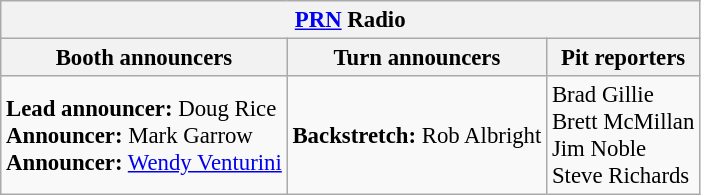<table class="wikitable" style="font-size: 95%;">
<tr>
<th colspan="3"><a href='#'>PRN</a> Radio</th>
</tr>
<tr>
<th>Booth announcers</th>
<th>Turn announcers</th>
<th>Pit reporters</th>
</tr>
<tr>
<td><strong>Lead announcer:</strong> Doug Rice<br><strong>Announcer:</strong> Mark Garrow<br><strong>Announcer:</strong> <a href='#'>Wendy Venturini</a></td>
<td><strong>Backstretch:</strong> Rob Albright</td>
<td>Brad Gillie<br>Brett McMillan<br>Jim Noble<br>Steve Richards</td>
</tr>
</table>
